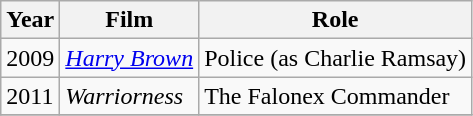<table class="wikitable">
<tr>
<th>Year</th>
<th>Film</th>
<th>Role</th>
</tr>
<tr>
<td>2009</td>
<td><em><a href='#'>Harry Brown</a></em></td>
<td>Police (as Charlie Ramsay)</td>
</tr>
<tr>
<td>2011</td>
<td><em>Warriorness</em></td>
<td>The Falonex Commander</td>
</tr>
<tr>
</tr>
</table>
